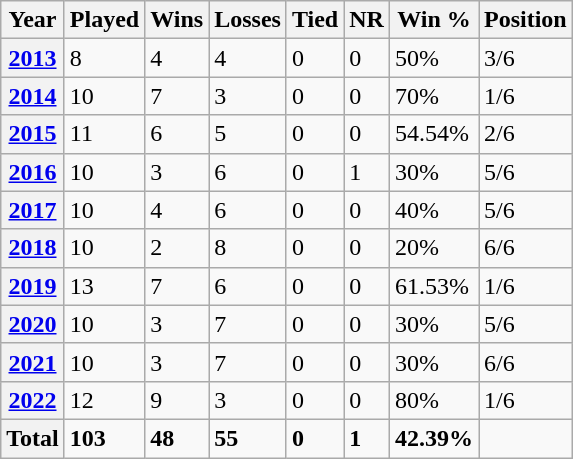<table class="wikitable">
<tr>
<th>Year</th>
<th>Played</th>
<th>Wins</th>
<th>Losses</th>
<th>Tied</th>
<th>NR</th>
<th>Win %</th>
<th>Position</th>
</tr>
<tr>
<th><a href='#'>2013</a></th>
<td>8</td>
<td>4</td>
<td>4</td>
<td>0</td>
<td>0</td>
<td>50%</td>
<td>3/6</td>
</tr>
<tr>
<th><a href='#'>2014</a></th>
<td>10</td>
<td>7</td>
<td>3</td>
<td>0</td>
<td>0</td>
<td>70%</td>
<td>1/6</td>
</tr>
<tr>
<th><a href='#'>2015</a></th>
<td>11</td>
<td>6</td>
<td>5</td>
<td>0</td>
<td>0</td>
<td>54.54%</td>
<td>2/6</td>
</tr>
<tr>
<th><a href='#'>2016</a></th>
<td>10</td>
<td>3</td>
<td>6</td>
<td>0</td>
<td>1</td>
<td>30%</td>
<td>5/6</td>
</tr>
<tr>
<th><a href='#'>2017</a></th>
<td>10</td>
<td>4</td>
<td>6</td>
<td>0</td>
<td>0</td>
<td>40%</td>
<td>5/6</td>
</tr>
<tr>
<th><a href='#'>2018</a></th>
<td>10</td>
<td>2</td>
<td>8</td>
<td>0</td>
<td>0</td>
<td>20%</td>
<td>6/6</td>
</tr>
<tr>
<th><a href='#'>2019</a></th>
<td>13</td>
<td>7</td>
<td>6</td>
<td>0</td>
<td>0</td>
<td>61.53%</td>
<td>1/6</td>
</tr>
<tr>
<th><a href='#'>2020</a></th>
<td>10</td>
<td>3</td>
<td>7</td>
<td>0</td>
<td>0</td>
<td>30%</td>
<td>5/6</td>
</tr>
<tr>
<th><a href='#'>2021</a></th>
<td>10</td>
<td>3</td>
<td>7</td>
<td>0</td>
<td>0</td>
<td>30%</td>
<td>6/6</td>
</tr>
<tr>
<th><a href='#'>2022</a></th>
<td>12</td>
<td>9</td>
<td>3</td>
<td>0</td>
<td>0</td>
<td>80%</td>
<td>1/6</td>
</tr>
<tr>
<th>Total</th>
<td><strong>103</strong></td>
<td><strong>48</strong></td>
<td><strong>55</strong></td>
<td><strong>0</strong></td>
<td><strong>1</strong></td>
<td><strong>42.39%</strong></td>
<td></td>
</tr>
</table>
